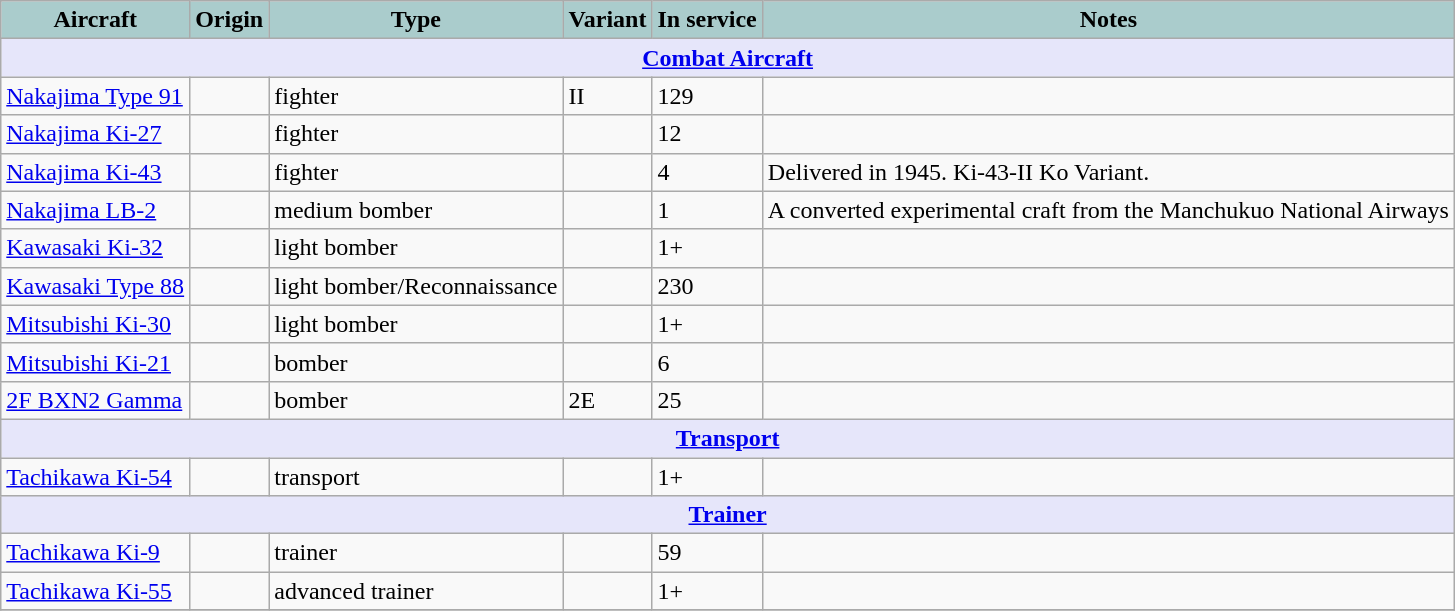<table class="wikitable">
<tr>
<th style="text-align:center; background:#acc;">Aircraft</th>
<th style="text-align: center; background:#acc;">Origin</th>
<th style="text-align:l center; background:#acc;">Type</th>
<th style="text-align:left; background:#acc;">Variant</th>
<th style="text-align:center; background:#acc;">In service</th>
<th style="text-align: center; background:#acc;">Notes</th>
</tr>
<tr>
<th style="align: center; background: lavender;" colspan="7"><a href='#'>Combat Aircraft</a></th>
</tr>
<tr>
<td><a href='#'>Nakajima Type 91</a></td>
<td></td>
<td>fighter</td>
<td>II</td>
<td>129</td>
<td></td>
</tr>
<tr>
<td><a href='#'>Nakajima Ki-27</a></td>
<td></td>
<td>fighter</td>
<td></td>
<td>12</td>
<td></td>
</tr>
<tr>
<td><a href='#'>Nakajima Ki-43</a></td>
<td></td>
<td>fighter</td>
<td></td>
<td>4</td>
<td>Delivered in 1945. Ki-43-II Ko Variant.</td>
</tr>
<tr>
<td><a href='#'>Nakajima LB-2</a></td>
<td></td>
<td>medium bomber</td>
<td></td>
<td>1</td>
<td>A converted experimental craft from the Manchukuo National Airways</td>
</tr>
<tr>
<td><a href='#'>Kawasaki Ki-32</a></td>
<td></td>
<td>light bomber</td>
<td></td>
<td>1+</td>
<td></td>
</tr>
<tr>
<td><a href='#'>Kawasaki Type 88</a></td>
<td></td>
<td>light bomber/Reconnaissance</td>
<td></td>
<td>230</td>
<td></td>
</tr>
<tr>
<td><a href='#'>Mitsubishi Ki-30</a></td>
<td></td>
<td>light bomber</td>
<td></td>
<td>1+</td>
<td></td>
</tr>
<tr>
<td><a href='#'>Mitsubishi Ki-21</a></td>
<td></td>
<td>bomber</td>
<td></td>
<td>6</td>
<td></td>
</tr>
<tr>
<td><a href='#'>2F BXN2 Gamma</a></td>
<td></td>
<td>bomber</td>
<td>2E</td>
<td>25</td>
<td></td>
</tr>
<tr>
<th style="align: center; background: lavender;" colspan="7"><a href='#'>Transport</a></th>
</tr>
<tr>
<td><a href='#'>Tachikawa Ki-54</a></td>
<td></td>
<td>transport</td>
<td></td>
<td>1+</td>
<td></td>
</tr>
<tr>
<th style="align: center; background: lavender;" colspan="7"><a href='#'>Trainer</a></th>
</tr>
<tr>
<td><a href='#'>Tachikawa Ki-9</a></td>
<td></td>
<td>trainer</td>
<td></td>
<td>59</td>
<td></td>
</tr>
<tr>
<td><a href='#'>Tachikawa Ki-55</a></td>
<td></td>
<td>advanced trainer</td>
<td></td>
<td>1+</td>
<td></td>
</tr>
<tr>
</tr>
</table>
